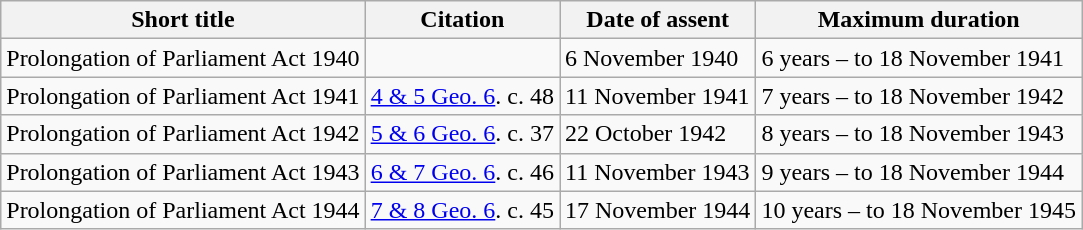<table class="wikitable">
<tr>
<th>Short title<br></th>
<th>Citation</th>
<th>Date of assent</th>
<th>Maximum duration</th>
</tr>
<tr>
<td>Prolongation of Parliament Act 1940<br></td>
<td></td>
<td>6 November 1940</td>
<td>6 years – to 18 November 1941</td>
</tr>
<tr>
<td>Prolongation of Parliament Act 1941<br></td>
<td><a href='#'>4 & 5 Geo. 6</a>. c. 48</td>
<td>11 November 1941</td>
<td>7 years – to 18 November 1942</td>
</tr>
<tr>
<td>Prolongation of Parliament Act 1942<br></td>
<td><a href='#'>5 & 6 Geo. 6</a>. c. 37</td>
<td>22 October 1942</td>
<td>8 years – to 18 November 1943</td>
</tr>
<tr>
<td>Prolongation of Parliament Act 1943<br></td>
<td><a href='#'>6 & 7 Geo. 6</a>. c. 46</td>
<td>11 November 1943</td>
<td>9 years – to 18 November 1944</td>
</tr>
<tr>
<td>Prolongation of Parliament Act 1944<br></td>
<td><a href='#'>7 & 8 Geo. 6</a>. c. 45</td>
<td>17 November 1944</td>
<td>10 years – to 18 November 1945</td>
</tr>
</table>
